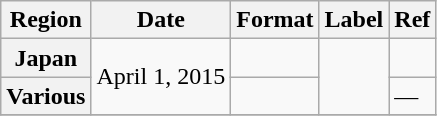<table class="wikitable plainrowheaders">
<tr>
<th scope="col">Region</th>
<th scope="col">Date</th>
<th scope="col">Format</th>
<th scope="col">Label</th>
<th scope="col">Ref</th>
</tr>
<tr>
<th scope="row">Japan</th>
<td rowspan="2">April 1, 2015</td>
<td></td>
<td rowspan="2"></td>
<td></td>
</tr>
<tr>
<th scope="row">Various </th>
<td></td>
<td>—</td>
</tr>
<tr>
</tr>
</table>
